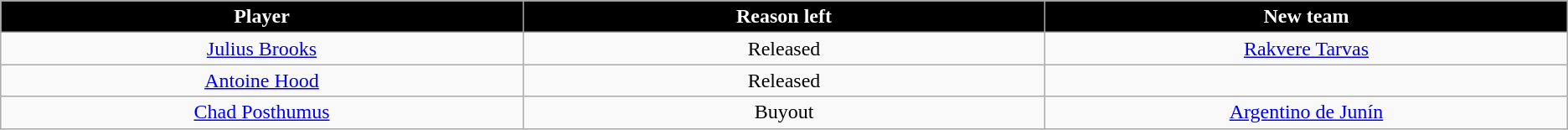<table class="wikitable sortable sortable" style="text-align: center">
<tr>
<th style="background:#000000; color:#FFFFFF;" width="10%">Player</th>
<th style="background:#000000; color:#FFFFFF;" width="10%">Reason left</th>
<th style="background:#000000; color:#FFFFFF;" width="10%">New team</th>
</tr>
<tr style="text-align: center">
<td><a href='#'>Julius Brooks</a></td>
<td>Released</td>
<td><a href='#'>Rakvere Tarvas</a></td>
</tr>
<tr style="text-align: center">
<td><a href='#'>Antoine Hood</a></td>
<td>Released</td>
<td></td>
</tr>
<tr style="text-align: center">
<td><a href='#'>Chad Posthumus</a></td>
<td>Buyout</td>
<td><a href='#'>Argentino de Junín</a></td>
</tr>
</table>
